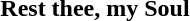<table>
<tr>
<th> </th>
<th>Rest thee, my Soul</th>
</tr>
<tr>
<td></td>
<td></td>
</tr>
</table>
